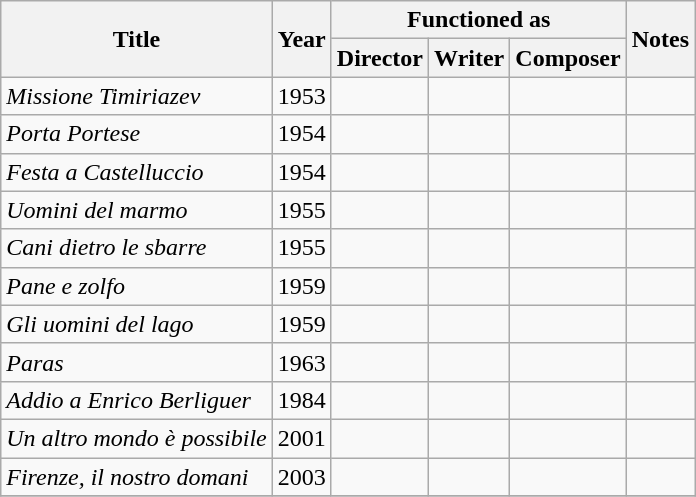<table class="wikitable">
<tr>
<th rowspan="2">Title</th>
<th rowspan="2">Year</th>
<th colspan="3">Functioned as</th>
<th rowspan="2">Notes</th>
</tr>
<tr>
<th>Director</th>
<th>Writer</th>
<th>Composer</th>
</tr>
<tr>
<td><em>Missione Timiriazev</em></td>
<td>1953</td>
<td></td>
<td></td>
<td></td>
<td></td>
</tr>
<tr>
<td><em>Porta Portese</em></td>
<td>1954</td>
<td></td>
<td></td>
<td></td>
<td></td>
</tr>
<tr>
<td><em>Festa a Castelluccio</em></td>
<td>1954</td>
<td></td>
<td></td>
<td></td>
<td></td>
</tr>
<tr>
<td><em>Uomini del marmo</em></td>
<td>1955</td>
<td></td>
<td></td>
<td></td>
<td></td>
</tr>
<tr>
<td><em>Cani dietro le sbarre</em></td>
<td>1955</td>
<td></td>
<td></td>
<td></td>
<td></td>
</tr>
<tr>
<td><em>Pane e zolfo</em></td>
<td>1959</td>
<td></td>
<td></td>
<td></td>
<td></td>
</tr>
<tr>
<td><em>Gli uomini del lago</em></td>
<td>1959</td>
<td></td>
<td></td>
<td></td>
<td></td>
</tr>
<tr>
<td><em>Paras</em></td>
<td>1963</td>
<td></td>
<td></td>
<td></td>
<td></td>
</tr>
<tr>
<td><em>Addio a Enrico Berliguer</em></td>
<td>1984</td>
<td></td>
<td></td>
<td></td>
<td></td>
</tr>
<tr>
<td><em>Un altro mondo è possibile</em></td>
<td>2001</td>
<td></td>
<td></td>
<td></td>
<td></td>
</tr>
<tr>
<td><em>Firenze, il nostro domani</em></td>
<td>2003</td>
<td></td>
<td></td>
<td></td>
<td></td>
</tr>
<tr>
</tr>
</table>
